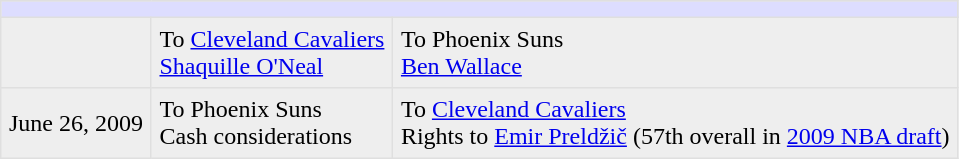<table border=1 style="border-collapse:collapse; background-color:#eeeeee" bordercolor="#DFDFDF" cellpadding="5">
<tr bgcolor=#DDDDFF>
<td colspan=3></td>
</tr>
<tr>
<td></td>
<td valign="top">To <a href='#'>Cleveland Cavaliers</a><br><a href='#'>Shaquille O'Neal</a></td>
<td valign="top">To Phoenix Suns<br><a href='#'>Ben Wallace</a></td>
</tr>
<tr>
<td>June 26, 2009</td>
<td valign="top">To Phoenix Suns<br>Cash considerations</td>
<td valign="top">To <a href='#'>Cleveland Cavaliers</a><br>Rights to <a href='#'>Emir Preldžič</a> (57th overall in <a href='#'>2009 NBA draft</a>)</td>
</tr>
</table>
